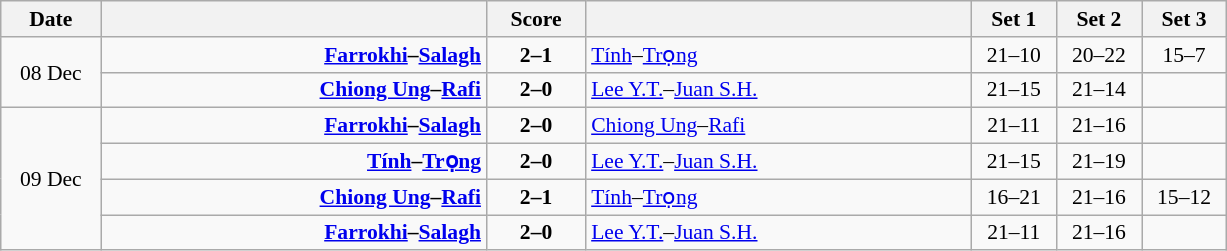<table class="wikitable" style="text-align: center; font-size:90% ">
<tr>
<th width="60">Date</th>
<th align="right" width="250"></th>
<th width="60">Score</th>
<th align="left" width="250"></th>
<th width="50">Set 1</th>
<th width="50">Set 2</th>
<th width="50">Set 3</th>
</tr>
<tr>
<td rowspan=2>08 Dec</td>
<td align=right><strong><a href='#'>Farrokhi</a>–<a href='#'>Salagh</a> </strong></td>
<td align=center><strong>2–1</strong></td>
<td align=left> <a href='#'>Tính</a>–<a href='#'>Trọng</a></td>
<td>21–10</td>
<td>20–22</td>
<td>15–7</td>
</tr>
<tr>
<td align=right><strong><a href='#'>Chiong Ung</a>–<a href='#'>Rafi</a> </strong></td>
<td align=center><strong>2–0</strong></td>
<td align=left> <a href='#'>Lee Y.T.</a>–<a href='#'>Juan S.H.</a></td>
<td>21–15</td>
<td>21–14</td>
<td></td>
</tr>
<tr>
<td rowspan=4>09 Dec</td>
<td align=right><strong><a href='#'>Farrokhi</a>–<a href='#'>Salagh</a> </strong></td>
<td align=center><strong>2–0</strong></td>
<td align=left> <a href='#'>Chiong Ung</a>–<a href='#'>Rafi</a></td>
<td>21–11</td>
<td>21–16</td>
<td></td>
</tr>
<tr>
<td align=right><strong><a href='#'>Tính</a>–<a href='#'>Trọng</a> </strong></td>
<td align=center><strong>2–0</strong></td>
<td align=left> <a href='#'>Lee Y.T.</a>–<a href='#'>Juan S.H.</a></td>
<td>21–15</td>
<td>21–19</td>
<td></td>
</tr>
<tr>
<td align=right><strong><a href='#'>Chiong Ung</a>–<a href='#'>Rafi</a> </strong></td>
<td align=center><strong>2–1</strong></td>
<td align=left> <a href='#'>Tính</a>–<a href='#'>Trọng</a></td>
<td>16–21</td>
<td>21–16</td>
<td>15–12</td>
</tr>
<tr>
<td align=right><strong><a href='#'>Farrokhi</a>–<a href='#'>Salagh</a> </strong></td>
<td align=center><strong>2–0</strong></td>
<td align=left> <a href='#'>Lee Y.T.</a>–<a href='#'>Juan S.H.</a></td>
<td>21–11</td>
<td>21–16</td>
<td></td>
</tr>
</table>
